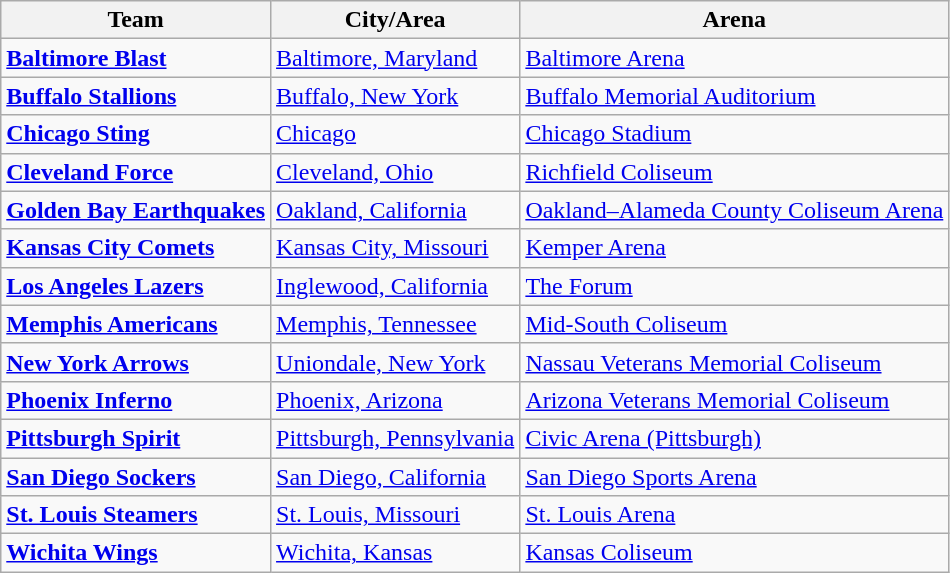<table class="wikitable">
<tr>
<th>Team</th>
<th>City/Area</th>
<th>Arena</th>
</tr>
<tr>
<td><strong><a href='#'>Baltimore Blast</a></strong></td>
<td><a href='#'>Baltimore, Maryland</a></td>
<td><a href='#'>Baltimore Arena</a></td>
</tr>
<tr>
<td><strong><a href='#'>Buffalo Stallions</a></strong></td>
<td><a href='#'>Buffalo, New York</a></td>
<td><a href='#'>Buffalo Memorial Auditorium</a></td>
</tr>
<tr>
<td><strong><a href='#'>Chicago Sting</a></strong></td>
<td><a href='#'>Chicago</a></td>
<td><a href='#'>Chicago Stadium</a></td>
</tr>
<tr>
<td><strong><a href='#'>Cleveland Force</a></strong></td>
<td><a href='#'>Cleveland, Ohio</a></td>
<td><a href='#'>Richfield Coliseum</a></td>
</tr>
<tr>
<td><strong><a href='#'>Golden Bay Earthquakes</a></strong></td>
<td><a href='#'>Oakland, California</a></td>
<td><a href='#'>Oakland–Alameda County Coliseum Arena</a></td>
</tr>
<tr>
<td><strong><a href='#'>Kansas City Comets</a></strong></td>
<td><a href='#'>Kansas City, Missouri</a></td>
<td><a href='#'>Kemper Arena</a></td>
</tr>
<tr>
<td><strong><a href='#'>Los Angeles Lazers</a></strong></td>
<td><a href='#'>Inglewood, California</a></td>
<td><a href='#'>The Forum</a></td>
</tr>
<tr>
<td><strong><a href='#'>Memphis Americans</a></strong></td>
<td><a href='#'>Memphis, Tennessee</a></td>
<td><a href='#'>Mid-South Coliseum</a></td>
</tr>
<tr>
<td><strong><a href='#'>New York Arrows</a></strong></td>
<td><a href='#'>Uniondale, New York</a></td>
<td><a href='#'>Nassau Veterans Memorial Coliseum</a></td>
</tr>
<tr>
<td><strong><a href='#'>Phoenix Inferno</a></strong></td>
<td><a href='#'>Phoenix, Arizona</a></td>
<td><a href='#'>Arizona Veterans Memorial Coliseum</a></td>
</tr>
<tr>
<td><strong><a href='#'>Pittsburgh Spirit</a></strong></td>
<td><a href='#'>Pittsburgh, Pennsylvania</a></td>
<td><a href='#'>Civic Arena (Pittsburgh)</a></td>
</tr>
<tr>
<td><strong><a href='#'>San Diego Sockers</a></strong></td>
<td><a href='#'>San Diego, California</a></td>
<td><a href='#'>San Diego Sports Arena</a></td>
</tr>
<tr>
<td><strong><a href='#'>St. Louis Steamers</a></strong></td>
<td><a href='#'>St. Louis, Missouri</a></td>
<td><a href='#'>St. Louis Arena</a></td>
</tr>
<tr>
<td><strong><a href='#'>Wichita Wings</a></strong></td>
<td><a href='#'>Wichita, Kansas</a></td>
<td><a href='#'>Kansas Coliseum</a></td>
</tr>
</table>
